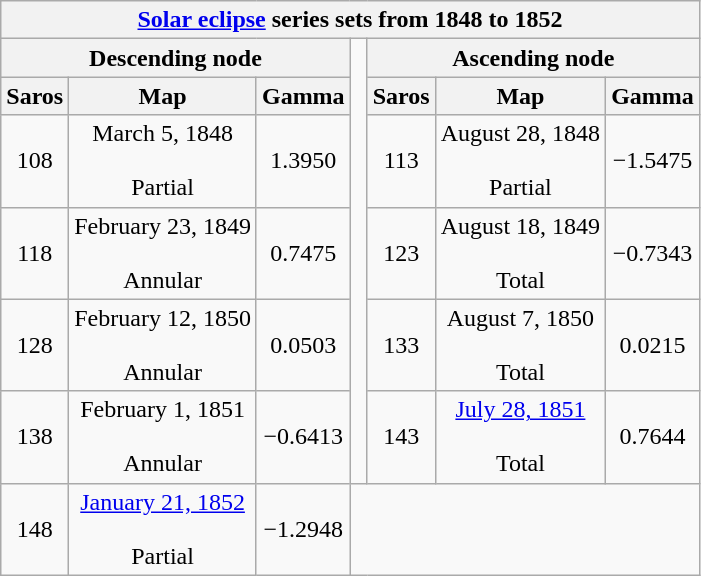<table class="wikitable mw-collapsible mw-collapsed">
<tr>
<th class="nowrap" colspan="7"><a href='#'>Solar eclipse</a> series sets from 1848 to 1852</th>
</tr>
<tr>
<th scope="col" colspan="3">Descending node</th>
<td rowspan="6"> </td>
<th scope="col" colspan="3">Ascending node</th>
</tr>
<tr style="text-align: center;">
<th scope="col">Saros</th>
<th scope="col">Map</th>
<th scope="col">Gamma</th>
<th scope="col">Saros</th>
<th scope="col">Map</th>
<th scope="col">Gamma</th>
</tr>
<tr style="text-align: center;">
<td>108</td>
<td>March 5, 1848<br><br>Partial</td>
<td>1.3950</td>
<td>113</td>
<td>August 28, 1848<br><br>Partial</td>
<td>−1.5475</td>
</tr>
<tr style="text-align: center;">
<td>118</td>
<td>February 23, 1849<br><br>Annular</td>
<td>0.7475</td>
<td>123</td>
<td>August 18, 1849<br><br>Total</td>
<td>−0.7343</td>
</tr>
<tr style="text-align: center;">
<td>128</td>
<td>February 12, 1850<br><br>Annular</td>
<td>0.0503</td>
<td>133</td>
<td>August 7, 1850<br><br>Total</td>
<td>0.0215</td>
</tr>
<tr style="text-align: center;">
<td>138</td>
<td>February 1, 1851<br><br>Annular</td>
<td>−0.6413</td>
<td>143</td>
<td><a href='#'>July 28, 1851</a><br><br>Total</td>
<td>0.7644</td>
</tr>
<tr style="text-align: center;">
<td>148</td>
<td><a href='#'>January 21, 1852</a><br><br>Partial</td>
<td>−1.2948</td>
</tr>
</table>
